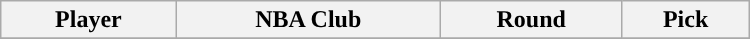<table class="wikitable" width="500">
<tr>
<th>Player</th>
<th>NBA Club</th>
<th>Round</th>
<th>Pick</th>
</tr>
<tr align="center" bgcolor="">
</tr>
</table>
